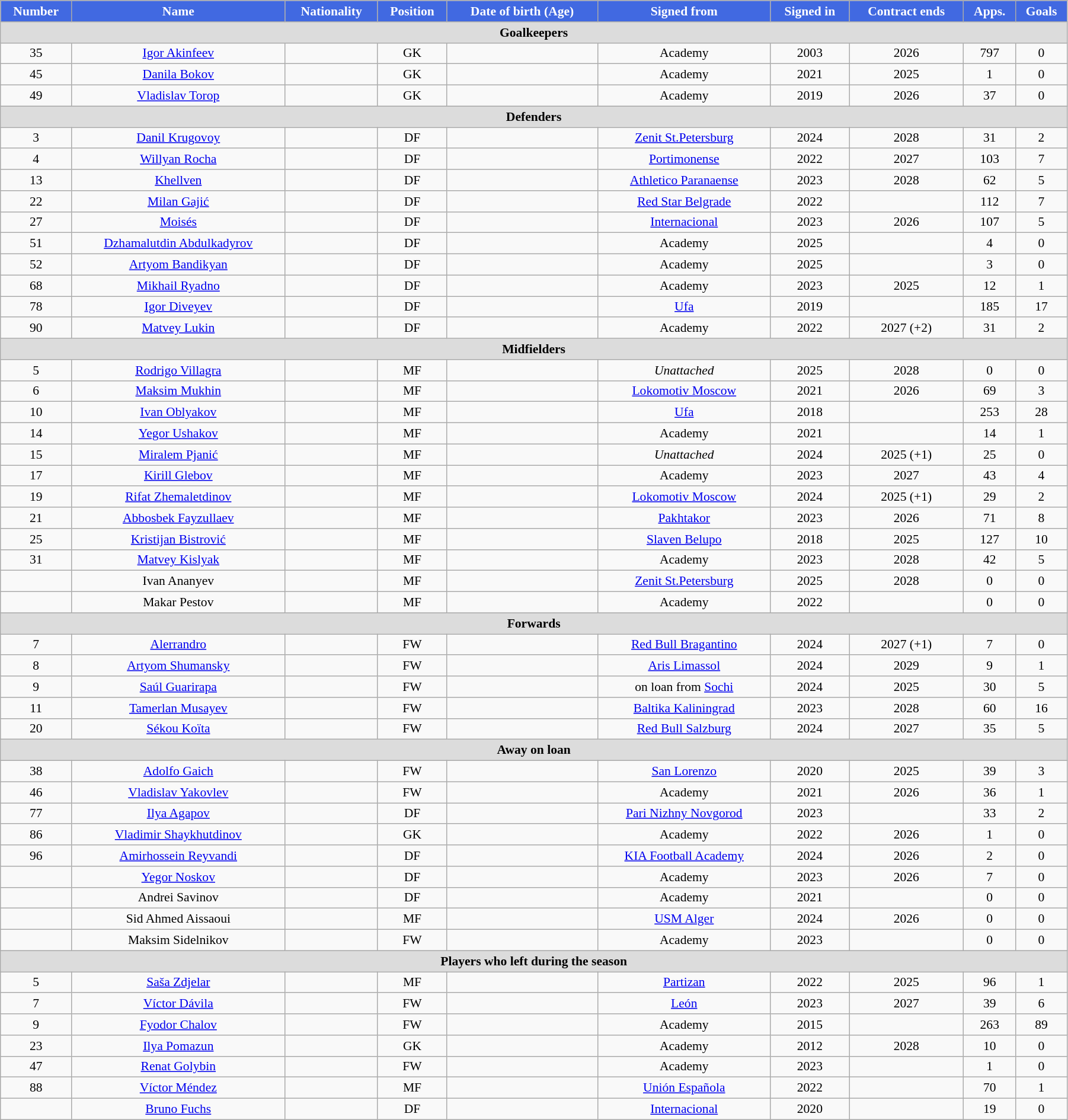<table class="wikitable"  style="text-align:center; font-size:90%; width:95%;">
<tr>
<th style="background:#4169E1; color:white; text-align:center;">Number</th>
<th style="background:#4169E1; color:white; text-align:center;">Name</th>
<th style="background:#4169E1; color:white; text-align:center;">Nationality</th>
<th style="background:#4169E1; color:white; text-align:center;">Position</th>
<th style="background:#4169E1; color:white; text-align:center;">Date of birth (Age)</th>
<th style="background:#4169E1; color:white; text-align:center;">Signed from</th>
<th style="background:#4169E1; color:white; text-align:center;">Signed in</th>
<th style="background:#4169E1; color:white; text-align:center;">Contract ends</th>
<th style="background:#4169E1; color:white; text-align:center;">Apps.</th>
<th style="background:#4169E1; color:white; text-align:center;">Goals</th>
</tr>
<tr>
<th colspan="11"  style="background:#dcdcdc; text-align:center;">Goalkeepers</th>
</tr>
<tr>
<td>35</td>
<td><a href='#'>Igor Akinfeev</a> </td>
<td></td>
<td>GK</td>
<td></td>
<td>Academy</td>
<td>2003</td>
<td>2026</td>
<td>797</td>
<td>0</td>
</tr>
<tr>
<td>45</td>
<td><a href='#'>Danila Bokov</a></td>
<td></td>
<td>GK</td>
<td></td>
<td>Academy</td>
<td>2021</td>
<td>2025</td>
<td>1</td>
<td>0</td>
</tr>
<tr>
<td>49</td>
<td><a href='#'>Vladislav Torop</a></td>
<td></td>
<td>GK</td>
<td></td>
<td>Academy</td>
<td>2019</td>
<td>2026</td>
<td>37</td>
<td>0</td>
</tr>
<tr>
<th colspan="11"  style="background:#dcdcdc; text-align:center;">Defenders</th>
</tr>
<tr>
<td>3</td>
<td><a href='#'>Danil Krugovoy</a></td>
<td></td>
<td>DF</td>
<td></td>
<td><a href='#'>Zenit St.Petersburg</a></td>
<td>2024</td>
<td>2028</td>
<td>31</td>
<td>2</td>
</tr>
<tr>
<td>4</td>
<td><a href='#'>Willyan Rocha</a></td>
<td></td>
<td>DF</td>
<td></td>
<td><a href='#'>Portimonense</a></td>
<td>2022</td>
<td>2027</td>
<td>103</td>
<td>7</td>
</tr>
<tr>
<td>13</td>
<td><a href='#'>Khellven</a></td>
<td></td>
<td>DF</td>
<td></td>
<td><a href='#'>Athletico Paranaense</a></td>
<td>2023</td>
<td>2028</td>
<td>62</td>
<td>5</td>
</tr>
<tr>
<td>22</td>
<td><a href='#'>Milan Gajić</a></td>
<td></td>
<td>DF</td>
<td></td>
<td><a href='#'>Red Star Belgrade</a></td>
<td>2022</td>
<td></td>
<td>112</td>
<td>7</td>
</tr>
<tr>
<td>27</td>
<td><a href='#'>Moisés</a></td>
<td></td>
<td>DF</td>
<td></td>
<td><a href='#'>Internacional</a></td>
<td>2023</td>
<td>2026</td>
<td>107</td>
<td>5</td>
</tr>
<tr>
<td>51</td>
<td><a href='#'>Dzhamalutdin Abdulkadyrov</a></td>
<td></td>
<td>DF</td>
<td></td>
<td>Academy</td>
<td>2025</td>
<td></td>
<td>4</td>
<td>0</td>
</tr>
<tr>
<td>52</td>
<td><a href='#'>Artyom Bandikyan</a></td>
<td></td>
<td>DF</td>
<td></td>
<td>Academy</td>
<td>2025</td>
<td></td>
<td>3</td>
<td>0</td>
</tr>
<tr>
<td>68</td>
<td><a href='#'>Mikhail Ryadno</a></td>
<td></td>
<td>DF</td>
<td></td>
<td>Academy</td>
<td>2023</td>
<td>2025</td>
<td>12</td>
<td>1</td>
</tr>
<tr>
<td>78</td>
<td><a href='#'>Igor Diveyev</a></td>
<td></td>
<td>DF</td>
<td></td>
<td><a href='#'>Ufa</a></td>
<td>2019</td>
<td></td>
<td>185</td>
<td>17</td>
</tr>
<tr>
<td>90</td>
<td><a href='#'>Matvey Lukin</a></td>
<td></td>
<td>DF</td>
<td></td>
<td>Academy</td>
<td>2022</td>
<td>2027 (+2) </td>
<td>31</td>
<td>2</td>
</tr>
<tr>
<th colspan="11"  style="background:#dcdcdc; text-align:center;">Midfielders</th>
</tr>
<tr>
<td>5</td>
<td><a href='#'>Rodrigo Villagra</a></td>
<td></td>
<td>MF</td>
<td></td>
<td><em>Unattached</em></td>
<td>2025</td>
<td>2028</td>
<td>0</td>
<td>0</td>
</tr>
<tr>
<td>6</td>
<td><a href='#'>Maksim Mukhin</a></td>
<td></td>
<td>MF</td>
<td></td>
<td><a href='#'>Lokomotiv Moscow</a></td>
<td>2021</td>
<td>2026</td>
<td>69</td>
<td>3</td>
</tr>
<tr>
<td>10</td>
<td><a href='#'>Ivan Oblyakov</a></td>
<td></td>
<td>MF</td>
<td></td>
<td><a href='#'>Ufa</a></td>
<td>2018</td>
<td></td>
<td>253</td>
<td>28</td>
</tr>
<tr>
<td>14</td>
<td><a href='#'>Yegor Ushakov</a></td>
<td></td>
<td>MF</td>
<td></td>
<td>Academy</td>
<td>2021</td>
<td></td>
<td>14</td>
<td>1</td>
</tr>
<tr>
<td>15</td>
<td><a href='#'>Miralem Pjanić</a></td>
<td></td>
<td>MF</td>
<td></td>
<td><em>Unattached</em></td>
<td>2024</td>
<td>2025 (+1)</td>
<td>25</td>
<td>0</td>
</tr>
<tr>
<td>17</td>
<td><a href='#'>Kirill Glebov</a></td>
<td></td>
<td>MF</td>
<td></td>
<td>Academy</td>
<td>2023</td>
<td>2027</td>
<td>43</td>
<td>4</td>
</tr>
<tr>
<td>19</td>
<td><a href='#'>Rifat Zhemaletdinov</a></td>
<td></td>
<td>MF</td>
<td></td>
<td><a href='#'>Lokomotiv Moscow</a></td>
<td>2024</td>
<td>2025 (+1)</td>
<td>29</td>
<td>2</td>
</tr>
<tr>
<td>21</td>
<td><a href='#'>Abbosbek Fayzullaev</a></td>
<td></td>
<td>MF</td>
<td></td>
<td><a href='#'>Pakhtakor</a></td>
<td>2023</td>
<td>2026</td>
<td>71</td>
<td>8</td>
</tr>
<tr>
<td>25</td>
<td><a href='#'>Kristijan Bistrović</a></td>
<td></td>
<td>MF</td>
<td></td>
<td><a href='#'>Slaven Belupo</a></td>
<td>2018</td>
<td>2025</td>
<td>127</td>
<td>10</td>
</tr>
<tr>
<td>31</td>
<td><a href='#'>Matvey Kislyak</a></td>
<td></td>
<td>MF</td>
<td></td>
<td>Academy</td>
<td>2023</td>
<td>2028</td>
<td>42</td>
<td>5</td>
</tr>
<tr>
<td></td>
<td>Ivan Ananyev</td>
<td></td>
<td>MF</td>
<td></td>
<td><a href='#'>Zenit St.Petersburg</a></td>
<td>2025</td>
<td>2028</td>
<td>0</td>
<td>0</td>
</tr>
<tr>
<td></td>
<td>Makar Pestov</td>
<td></td>
<td>MF</td>
<td></td>
<td>Academy</td>
<td>2022</td>
<td></td>
<td>0</td>
<td>0</td>
</tr>
<tr>
<th colspan="11"  style="background:#dcdcdc; text-align:center;">Forwards</th>
</tr>
<tr>
<td>7</td>
<td><a href='#'>Alerrandro</a></td>
<td></td>
<td>FW</td>
<td></td>
<td><a href='#'>Red Bull Bragantino</a></td>
<td>2024</td>
<td>2027 (+1)</td>
<td>7</td>
<td>0</td>
</tr>
<tr>
<td>8</td>
<td><a href='#'>Artyom Shumansky</a></td>
<td></td>
<td>FW</td>
<td></td>
<td><a href='#'>Aris Limassol</a></td>
<td>2024</td>
<td>2029</td>
<td>9</td>
<td>1</td>
</tr>
<tr>
<td>9</td>
<td><a href='#'>Saúl Guarirapa</a></td>
<td></td>
<td>FW</td>
<td></td>
<td>on loan from <a href='#'>Sochi</a></td>
<td>2024</td>
<td>2025</td>
<td>30</td>
<td>5</td>
</tr>
<tr>
<td>11</td>
<td><a href='#'>Tamerlan Musayev</a></td>
<td></td>
<td>FW</td>
<td></td>
<td><a href='#'>Baltika Kaliningrad</a></td>
<td>2023</td>
<td>2028</td>
<td>60</td>
<td>16</td>
</tr>
<tr>
<td>20</td>
<td><a href='#'>Sékou Koïta</a></td>
<td></td>
<td>FW</td>
<td></td>
<td><a href='#'>Red Bull Salzburg</a></td>
<td>2024</td>
<td>2027</td>
<td>35</td>
<td>5</td>
</tr>
<tr>
<th colspan="11"  style="background:#dcdcdc; text-align:center;">Away on loan</th>
</tr>
<tr>
<td>38</td>
<td><a href='#'>Adolfo Gaich</a></td>
<td></td>
<td>FW</td>
<td></td>
<td><a href='#'>San Lorenzo</a></td>
<td>2020</td>
<td>2025</td>
<td>39</td>
<td>3</td>
</tr>
<tr>
<td>46</td>
<td><a href='#'>Vladislav Yakovlev</a></td>
<td></td>
<td>FW</td>
<td></td>
<td>Academy</td>
<td>2021</td>
<td>2026</td>
<td>36</td>
<td>1</td>
</tr>
<tr>
<td>77</td>
<td><a href='#'>Ilya Agapov</a></td>
<td></td>
<td>DF</td>
<td></td>
<td><a href='#'>Pari Nizhny Novgorod</a></td>
<td>2023</td>
<td></td>
<td>33</td>
<td>2</td>
</tr>
<tr>
<td>86</td>
<td><a href='#'>Vladimir Shaykhutdinov</a></td>
<td></td>
<td>GK</td>
<td></td>
<td>Academy</td>
<td>2022</td>
<td>2026</td>
<td>1</td>
<td>0</td>
</tr>
<tr>
<td>96</td>
<td><a href='#'>Amirhossein Reyvandi</a></td>
<td></td>
<td>DF</td>
<td></td>
<td><a href='#'>KIA Football Academy</a></td>
<td>2024</td>
<td>2026</td>
<td>2</td>
<td>0</td>
</tr>
<tr>
<td></td>
<td><a href='#'>Yegor Noskov</a></td>
<td></td>
<td>DF</td>
<td></td>
<td>Academy</td>
<td>2023</td>
<td>2026</td>
<td>7</td>
<td>0</td>
</tr>
<tr>
<td></td>
<td>Andrei Savinov</td>
<td></td>
<td>DF</td>
<td></td>
<td>Academy</td>
<td>2021</td>
<td></td>
<td>0</td>
<td>0</td>
</tr>
<tr>
<td></td>
<td>Sid Ahmed Aissaoui</td>
<td></td>
<td>MF</td>
<td></td>
<td><a href='#'>USM Alger</a></td>
<td>2024</td>
<td>2026</td>
<td>0</td>
<td>0</td>
</tr>
<tr>
<td></td>
<td>Maksim Sidelnikov</td>
<td></td>
<td>FW</td>
<td></td>
<td>Academy</td>
<td>2023</td>
<td></td>
<td>0</td>
<td>0</td>
</tr>
<tr>
<th colspan="11"  style="background:#dcdcdc; text-align:center;">Players who left during the season</th>
</tr>
<tr>
<td>5</td>
<td><a href='#'>Saša Zdjelar</a></td>
<td></td>
<td>MF</td>
<td></td>
<td><a href='#'>Partizan</a></td>
<td>2022</td>
<td>2025</td>
<td>96</td>
<td>1</td>
</tr>
<tr>
<td>7</td>
<td><a href='#'>Víctor Dávila</a></td>
<td></td>
<td>FW</td>
<td></td>
<td><a href='#'>León</a></td>
<td>2023</td>
<td>2027</td>
<td>39</td>
<td>6</td>
</tr>
<tr>
<td>9</td>
<td><a href='#'>Fyodor Chalov</a></td>
<td></td>
<td>FW</td>
<td></td>
<td>Academy</td>
<td>2015</td>
<td></td>
<td>263</td>
<td>89</td>
</tr>
<tr>
<td>23</td>
<td><a href='#'>Ilya Pomazun</a></td>
<td></td>
<td>GK</td>
<td></td>
<td>Academy</td>
<td>2012</td>
<td>2028</td>
<td>10</td>
<td>0</td>
</tr>
<tr>
<td>47</td>
<td><a href='#'>Renat Golybin</a></td>
<td></td>
<td>FW</td>
<td></td>
<td>Academy</td>
<td>2023</td>
<td></td>
<td>1</td>
<td>0</td>
</tr>
<tr>
<td>88</td>
<td><a href='#'>Víctor Méndez</a></td>
<td></td>
<td>MF</td>
<td></td>
<td><a href='#'>Unión Española</a></td>
<td>2022</td>
<td></td>
<td>70</td>
<td>1</td>
</tr>
<tr>
<td></td>
<td><a href='#'>Bruno Fuchs</a></td>
<td></td>
<td>DF</td>
<td></td>
<td><a href='#'>Internacional</a></td>
<td>2020</td>
<td></td>
<td>19</td>
<td>0</td>
</tr>
</table>
